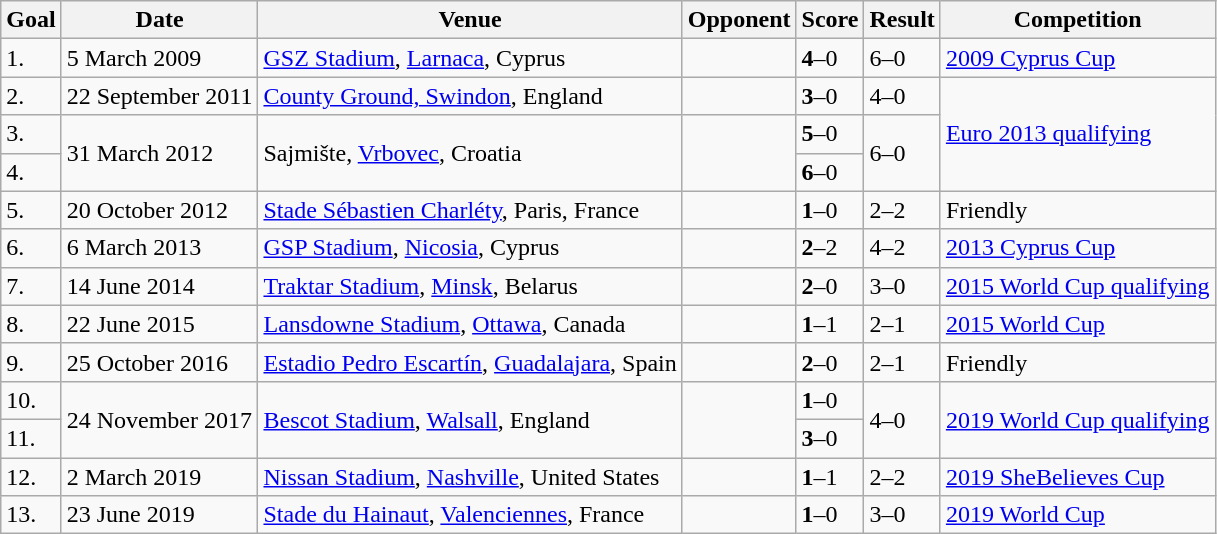<table class="wikitable">
<tr>
<th>Goal</th>
<th>Date</th>
<th>Venue</th>
<th>Opponent</th>
<th>Score</th>
<th>Result</th>
<th>Competition</th>
</tr>
<tr>
<td>1.</td>
<td>5 March 2009</td>
<td><a href='#'>GSZ Stadium</a>, <a href='#'>Larnaca</a>, Cyprus</td>
<td></td>
<td align=left><strong>4</strong>–0</td>
<td align=left>6–0</td>
<td><a href='#'>2009 Cyprus Cup</a></td>
</tr>
<tr>
<td>2.</td>
<td>22 September 2011</td>
<td><a href='#'>County Ground, Swindon</a>, England</td>
<td></td>
<td align=left><strong>3</strong>–0</td>
<td align=left>4–0</td>
<td rowspan="3"><a href='#'>Euro 2013 qualifying</a></td>
</tr>
<tr>
<td>3.</td>
<td rowspan="2">31 March 2012</td>
<td rowspan="2">Sajmište, <a href='#'>Vrbovec</a>, Croatia</td>
<td rowspan="2"></td>
<td align=left><strong>5</strong>–0</td>
<td align=left rowspan="2">6–0</td>
</tr>
<tr>
<td>4.</td>
<td align=left><strong>6</strong>–0</td>
</tr>
<tr>
<td>5.</td>
<td>20 October 2012</td>
<td><a href='#'>Stade Sébastien Charléty</a>, Paris, France</td>
<td></td>
<td align=left><strong>1</strong>–0</td>
<td align=left>2–2</td>
<td>Friendly</td>
</tr>
<tr>
<td>6.</td>
<td>6 March 2013</td>
<td><a href='#'>GSP Stadium</a>, <a href='#'>Nicosia</a>, Cyprus</td>
<td></td>
<td align=left><strong>2</strong>–2</td>
<td align=left>4–2</td>
<td><a href='#'>2013 Cyprus Cup</a></td>
</tr>
<tr>
<td>7.</td>
<td>14 June 2014</td>
<td><a href='#'>Traktar Stadium</a>, <a href='#'>Minsk</a>, Belarus</td>
<td></td>
<td align=left><strong>2</strong>–0</td>
<td align=left>3–0</td>
<td><a href='#'>2015 World Cup qualifying</a></td>
</tr>
<tr>
<td>8.</td>
<td>22 June 2015</td>
<td><a href='#'>Lansdowne Stadium</a>, <a href='#'>Ottawa</a>, Canada</td>
<td></td>
<td align=left><strong>1</strong>–1</td>
<td align=left>2–1</td>
<td><a href='#'>2015 World Cup</a></td>
</tr>
<tr>
<td>9.</td>
<td>25 October 2016</td>
<td><a href='#'>Estadio Pedro Escartín</a>, <a href='#'>Guadalajara</a>, Spain</td>
<td></td>
<td align=left><strong>2</strong>–0</td>
<td align=left>2–1</td>
<td>Friendly</td>
</tr>
<tr>
<td>10.</td>
<td rowspan="2">24 November 2017</td>
<td rowspan="2"><a href='#'>Bescot Stadium</a>, <a href='#'>Walsall</a>, England</td>
<td rowspan="2"></td>
<td align=left><strong>1</strong>–0</td>
<td align=left rowspan="2">4–0</td>
<td rowspan="2"><a href='#'>2019 World Cup qualifying</a></td>
</tr>
<tr>
<td>11.</td>
<td align=left><strong>3</strong>–0</td>
</tr>
<tr>
<td>12.</td>
<td>2 March 2019</td>
<td><a href='#'>Nissan Stadium</a>, <a href='#'>Nashville</a>, United States</td>
<td></td>
<td align=left><strong>1</strong>–1</td>
<td align=left>2–2</td>
<td><a href='#'>2019 SheBelieves Cup</a></td>
</tr>
<tr>
<td>13.</td>
<td>23 June 2019</td>
<td><a href='#'>Stade du Hainaut</a>, <a href='#'>Valenciennes</a>, France</td>
<td></td>
<td align=left><strong>1</strong>–0</td>
<td align=left>3–0</td>
<td><a href='#'>2019 World Cup</a></td>
</tr>
</table>
